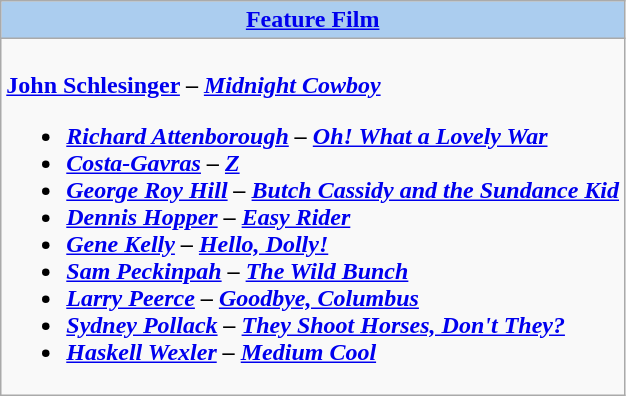<table class=wikitable style="width="100%">
<tr>
<th colspan="2" style="background:#abcdef;"><a href='#'>Feature Film</a></th>
</tr>
<tr>
<td colspan="2" style="vertical-align:top;"><br><strong><a href='#'>John Schlesinger</a> – <em><a href='#'>Midnight Cowboy</a><strong><em><ul><li><a href='#'>Richard Attenborough</a> – </em><a href='#'>Oh! What a Lovely War</a><em></li><li><a href='#'>Costa-Gavras</a> – </em><a href='#'>Z</a><em></li><li><a href='#'>George Roy Hill</a> – </em><a href='#'>Butch Cassidy and the Sundance Kid</a><em></li><li><a href='#'>Dennis Hopper</a> – </em><a href='#'>Easy Rider</a><em></li><li><a href='#'>Gene Kelly</a> – </em><a href='#'>Hello, Dolly!</a><em></li><li><a href='#'>Sam Peckinpah</a> – </em><a href='#'>The Wild Bunch</a><em></li><li><a href='#'>Larry Peerce</a> – </em><a href='#'>Goodbye, Columbus</a><em></li><li><a href='#'>Sydney Pollack</a> – </em><a href='#'>They Shoot Horses, Don't They?</a><em></li><li><a href='#'>Haskell Wexler</a> – </em><a href='#'>Medium Cool</a><em></li></ul></td>
</tr>
</table>
